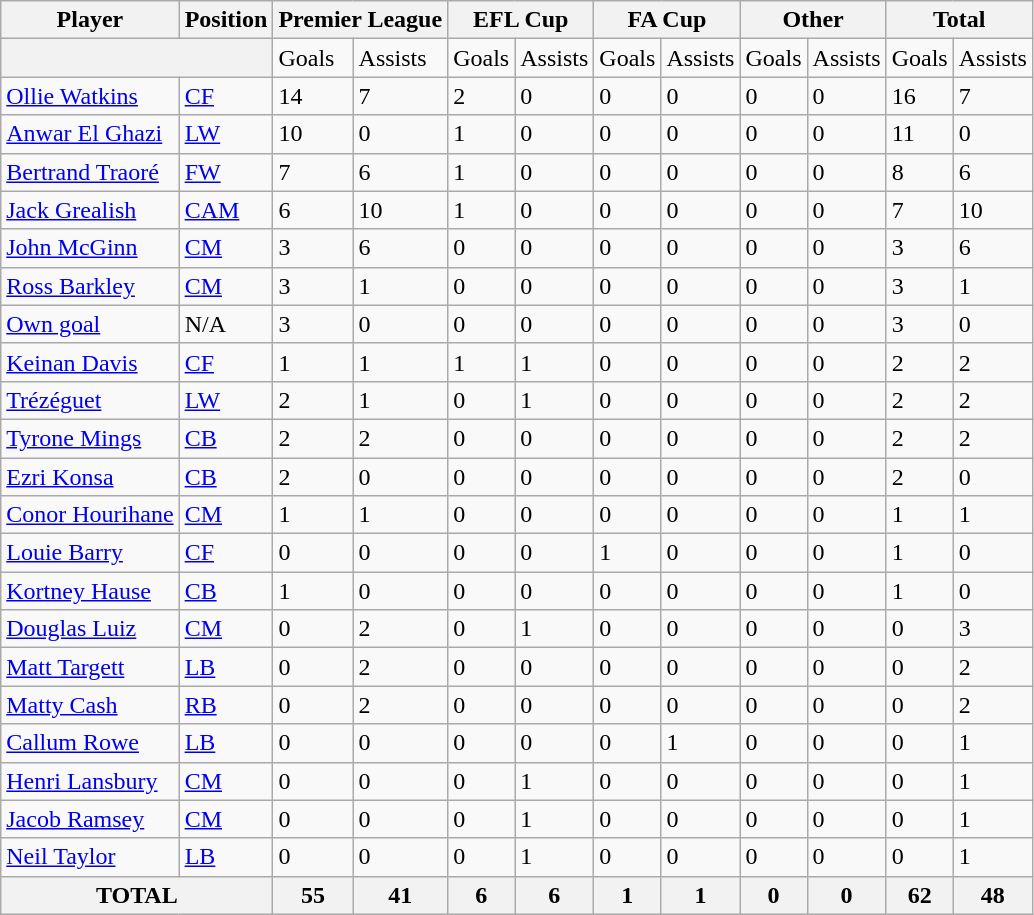<table class="wikitable sortable">
<tr>
<th>Player</th>
<th>Position</th>
<th colspan="2">Premier League</th>
<th colspan="2">EFL Cup</th>
<th colspan="2">FA Cup</th>
<th colspan="2">Other</th>
<th colspan="2">Total</th>
</tr>
<tr>
<th colspan="2"></th>
<td>Goals</td>
<td>Assists</td>
<td>Goals</td>
<td>Assists</td>
<td>Goals</td>
<td>Assists</td>
<td>Goals</td>
<td>Assists</td>
<td>Goals</td>
<td>Assists</td>
</tr>
<tr>
<td> <a href='#'>Ollie Watkins</a></td>
<td><a href='#'>CF</a></td>
<td>14</td>
<td>7</td>
<td>2</td>
<td>0</td>
<td>0</td>
<td>0</td>
<td>0</td>
<td>0</td>
<td>16</td>
<td>7</td>
</tr>
<tr>
<td> <a href='#'>Anwar El Ghazi</a></td>
<td><a href='#'>LW</a></td>
<td>10</td>
<td>0</td>
<td>1</td>
<td>0</td>
<td>0</td>
<td>0</td>
<td>0</td>
<td>0</td>
<td>11</td>
<td>0</td>
</tr>
<tr>
<td> <a href='#'>Bertrand Traoré</a></td>
<td><a href='#'>FW</a></td>
<td>7</td>
<td>6</td>
<td>1</td>
<td>0</td>
<td>0</td>
<td>0</td>
<td>0</td>
<td>0</td>
<td>8</td>
<td>6</td>
</tr>
<tr>
<td> <a href='#'>Jack Grealish</a></td>
<td><a href='#'>CAM</a></td>
<td>6</td>
<td>10</td>
<td>1</td>
<td>0</td>
<td>0</td>
<td>0</td>
<td>0</td>
<td>0</td>
<td>7</td>
<td>10</td>
</tr>
<tr>
<td> <a href='#'>John McGinn</a></td>
<td><a href='#'>CM</a></td>
<td>3</td>
<td>6</td>
<td>0</td>
<td>0</td>
<td>0</td>
<td>0</td>
<td>0</td>
<td>0</td>
<td>3</td>
<td>6</td>
</tr>
<tr>
<td> <a href='#'>Ross Barkley</a></td>
<td><a href='#'>CM</a></td>
<td>3</td>
<td>1</td>
<td>0</td>
<td>0</td>
<td>0</td>
<td>0</td>
<td>0</td>
<td>0</td>
<td>3</td>
<td>1</td>
</tr>
<tr>
<td><a href='#'>Own goal</a></td>
<td>N/A</td>
<td>3</td>
<td>0</td>
<td>0</td>
<td>0</td>
<td>0</td>
<td>0</td>
<td>0</td>
<td>0</td>
<td>3</td>
<td>0</td>
</tr>
<tr>
<td> <a href='#'>Keinan Davis</a></td>
<td><a href='#'>CF</a></td>
<td>1</td>
<td>1</td>
<td>1</td>
<td>1</td>
<td>0</td>
<td>0</td>
<td>0</td>
<td>0</td>
<td>2</td>
<td>2</td>
</tr>
<tr>
<td> <a href='#'>Trézéguet</a></td>
<td><a href='#'>LW</a></td>
<td>2</td>
<td>1</td>
<td>0</td>
<td>1</td>
<td>0</td>
<td>0</td>
<td>0</td>
<td>0</td>
<td>2</td>
<td>2</td>
</tr>
<tr>
<td> <a href='#'>Tyrone Mings</a></td>
<td><a href='#'>CB</a></td>
<td>2</td>
<td>2</td>
<td>0</td>
<td>0</td>
<td>0</td>
<td>0</td>
<td>0</td>
<td>0</td>
<td>2</td>
<td>2</td>
</tr>
<tr>
<td> <a href='#'>Ezri Konsa</a></td>
<td><a href='#'>CB</a></td>
<td>2</td>
<td>0</td>
<td>0</td>
<td>0</td>
<td>0</td>
<td>0</td>
<td>0</td>
<td>0</td>
<td>2</td>
<td>0</td>
</tr>
<tr>
<td> <a href='#'>Conor Hourihane</a></td>
<td><a href='#'>CM</a></td>
<td>1</td>
<td>1</td>
<td>0</td>
<td>0</td>
<td>0</td>
<td>0</td>
<td>0</td>
<td>0</td>
<td>1</td>
<td>1</td>
</tr>
<tr>
<td> <a href='#'>Louie Barry</a></td>
<td><a href='#'>CF</a></td>
<td>0</td>
<td>0</td>
<td>0</td>
<td>0</td>
<td>1</td>
<td>0</td>
<td>0</td>
<td>0</td>
<td>1</td>
<td>0</td>
</tr>
<tr>
<td> <a href='#'>Kortney Hause</a></td>
<td><a href='#'>CB</a></td>
<td>1</td>
<td>0</td>
<td>0</td>
<td>0</td>
<td>0</td>
<td>0</td>
<td>0</td>
<td>0</td>
<td>1</td>
<td>0</td>
</tr>
<tr>
<td> <a href='#'>Douglas Luiz</a></td>
<td><a href='#'>CM</a></td>
<td>0</td>
<td>2</td>
<td>0</td>
<td>1</td>
<td>0</td>
<td>0</td>
<td>0</td>
<td>0</td>
<td>0</td>
<td>3</td>
</tr>
<tr>
<td> <a href='#'>Matt Targett</a></td>
<td><a href='#'>LB</a></td>
<td>0</td>
<td>2</td>
<td>0</td>
<td>0</td>
<td>0</td>
<td>0</td>
<td>0</td>
<td>0</td>
<td>0</td>
<td>2</td>
</tr>
<tr>
<td> <a href='#'>Matty Cash</a></td>
<td><a href='#'>RB</a></td>
<td>0</td>
<td>2</td>
<td>0</td>
<td>0</td>
<td>0</td>
<td>0</td>
<td>0</td>
<td>0</td>
<td>0</td>
<td>2</td>
</tr>
<tr>
<td> <a href='#'>Callum Rowe</a></td>
<td><a href='#'>LB</a></td>
<td>0</td>
<td>0</td>
<td>0</td>
<td>0</td>
<td>0</td>
<td>1</td>
<td>0</td>
<td>0</td>
<td>0</td>
<td>1</td>
</tr>
<tr>
<td> <a href='#'>Henri Lansbury</a></td>
<td><a href='#'>CM</a></td>
<td>0</td>
<td>0</td>
<td>0</td>
<td>1</td>
<td>0</td>
<td>0</td>
<td>0</td>
<td>0</td>
<td>0</td>
<td>1</td>
</tr>
<tr>
<td> <a href='#'>Jacob Ramsey</a></td>
<td><a href='#'>CM</a></td>
<td>0</td>
<td>0</td>
<td>0</td>
<td>1</td>
<td>0</td>
<td>0</td>
<td>0</td>
<td>0</td>
<td>0</td>
<td>1</td>
</tr>
<tr>
<td> <a href='#'>Neil Taylor</a></td>
<td><a href='#'>LB</a></td>
<td>0</td>
<td>0</td>
<td>0</td>
<td>1</td>
<td>0</td>
<td>0</td>
<td>0</td>
<td>0</td>
<td>0</td>
<td>1</td>
</tr>
<tr>
<th colspan="2">TOTAL</th>
<th>55</th>
<th>41</th>
<th>6</th>
<th>6</th>
<th>1</th>
<th>1</th>
<th>0</th>
<th>0</th>
<th>62</th>
<th>48</th>
</tr>
</table>
